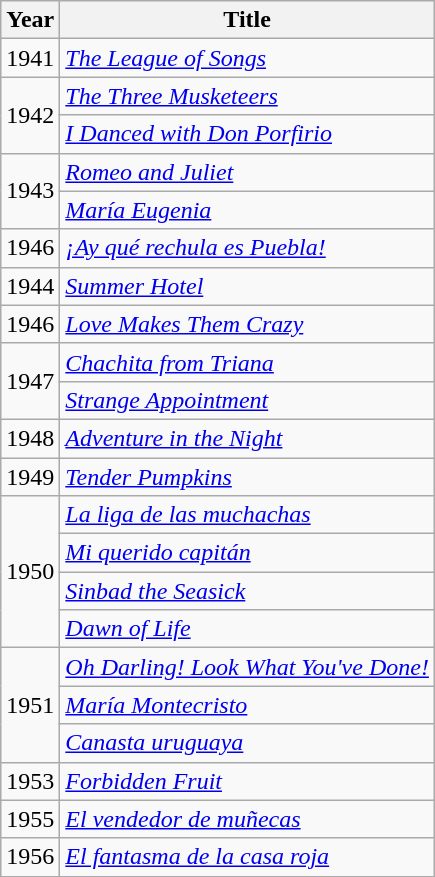<table class="wikitable sortable">
<tr>
<th>Year</th>
<th>Title</th>
</tr>
<tr>
<td>1941</td>
<td><em><a href='#'>The League of Songs</a></em></td>
</tr>
<tr>
<td rowspan=2>1942</td>
<td><em><a href='#'>The Three Musketeers</a></em></td>
</tr>
<tr>
<td><em><a href='#'>I Danced with Don Porfirio</a></em></td>
</tr>
<tr>
<td rowspan=2>1943</td>
<td><em><a href='#'>Romeo and Juliet</a></em></td>
</tr>
<tr>
<td><em><a href='#'>María Eugenia</a></em></td>
</tr>
<tr>
<td>1946</td>
<td><em><a href='#'>¡Ay qué rechula es Puebla!</a></em></td>
</tr>
<tr>
<td>1944</td>
<td><em><a href='#'>Summer Hotel</a></em></td>
</tr>
<tr>
<td>1946</td>
<td><em><a href='#'>Love Makes Them Crazy</a></em></td>
</tr>
<tr>
<td rowspan=2>1947</td>
<td><em><a href='#'>Chachita from Triana</a></em></td>
</tr>
<tr>
<td><em><a href='#'>Strange Appointment</a></em></td>
</tr>
<tr>
<td>1948</td>
<td><em><a href='#'>Adventure in the Night</a></em></td>
</tr>
<tr>
<td>1949</td>
<td><em><a href='#'>Tender Pumpkins</a></em></td>
</tr>
<tr>
<td rowspan=4>1950</td>
<td><em><a href='#'>La liga de las muchachas</a></em></td>
</tr>
<tr>
<td><em><a href='#'>Mi querido capitán</a></em></td>
</tr>
<tr>
<td><em><a href='#'>Sinbad the Seasick</a></em></td>
</tr>
<tr>
<td><em><a href='#'>Dawn of Life</a></em></td>
</tr>
<tr>
<td rowspan=3>1951</td>
<td><em><a href='#'>Oh Darling! Look What You've Done!</a></em></td>
</tr>
<tr>
<td><em><a href='#'>María Montecristo</a></em></td>
</tr>
<tr>
<td><em><a href='#'>Canasta uruguaya</a></em></td>
</tr>
<tr>
<td>1953</td>
<td><em><a href='#'>Forbidden Fruit</a></em></td>
</tr>
<tr>
<td>1955</td>
<td><em><a href='#'>El vendedor de muñecas</a></em></td>
</tr>
<tr>
<td>1956</td>
<td><em><a href='#'>El fantasma de la casa roja</a></em></td>
</tr>
</table>
